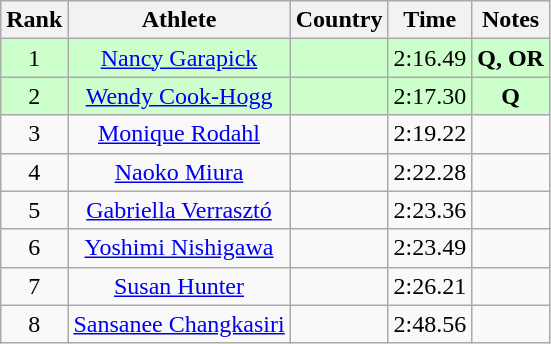<table class="wikitable sortable" style="text-align:center">
<tr>
<th>Rank</th>
<th>Athlete</th>
<th>Country</th>
<th>Time</th>
<th>Notes</th>
</tr>
<tr bgcolor=ccffcc>
<td>1</td>
<td><a href='#'>Nancy Garapick</a></td>
<td align=left></td>
<td>2:16.49</td>
<td><strong>Q, OR </strong></td>
</tr>
<tr bgcolor=ccffcc>
<td>2</td>
<td><a href='#'>Wendy Cook-Hogg</a></td>
<td align=left></td>
<td>2:17.30</td>
<td><strong>Q </strong></td>
</tr>
<tr>
<td>3</td>
<td><a href='#'>Monique Rodahl</a></td>
<td align=left></td>
<td>2:19.22</td>
<td><strong> </strong></td>
</tr>
<tr>
<td>4</td>
<td><a href='#'>Naoko Miura</a></td>
<td align=left></td>
<td>2:22.28</td>
<td><strong> </strong></td>
</tr>
<tr>
<td>5</td>
<td><a href='#'>Gabriella Verrasztó</a></td>
<td align=left></td>
<td>2:23.36</td>
<td><strong> </strong></td>
</tr>
<tr>
<td>6</td>
<td><a href='#'>Yoshimi Nishigawa</a></td>
<td align=left></td>
<td>2:23.49</td>
<td><strong> </strong></td>
</tr>
<tr>
<td>7</td>
<td><a href='#'>Susan Hunter</a></td>
<td align=left></td>
<td>2:26.21</td>
<td><strong> </strong></td>
</tr>
<tr>
<td>8</td>
<td><a href='#'>Sansanee Changkasiri</a></td>
<td align=left></td>
<td>2:48.56</td>
<td><strong> </strong></td>
</tr>
</table>
